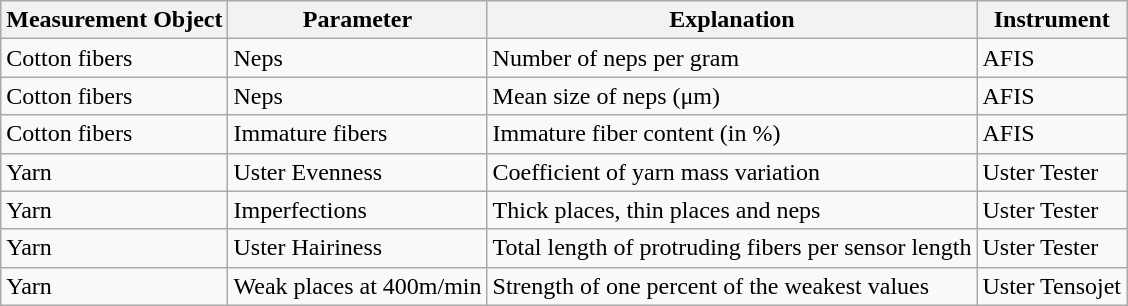<table class="wikitable" border="1">
<tr>
<th>Measurement Object</th>
<th>Parameter</th>
<th>Explanation</th>
<th>Instrument</th>
</tr>
<tr>
<td>Cotton fibers</td>
<td>Neps</td>
<td>Number of neps per gram</td>
<td>AFIS</td>
</tr>
<tr>
<td>Cotton fibers</td>
<td>Neps</td>
<td>Mean size of neps (μm)</td>
<td>AFIS</td>
</tr>
<tr>
<td>Cotton fibers</td>
<td>Immature fibers</td>
<td>Immature fiber content (in %)</td>
<td>AFIS</td>
</tr>
<tr>
<td>Yarn</td>
<td>Uster Evenness</td>
<td>Coefficient of yarn mass variation</td>
<td>Uster Tester</td>
</tr>
<tr>
<td>Yarn</td>
<td>Imperfections</td>
<td>Thick places, thin places and neps</td>
<td>Uster Tester</td>
</tr>
<tr>
<td>Yarn</td>
<td>Uster Hairiness</td>
<td>Total length of protruding fibers per sensor length</td>
<td>Uster Tester</td>
</tr>
<tr>
<td>Yarn</td>
<td>Weak places at 400m/min</td>
<td>Strength of one percent of the weakest values</td>
<td>Uster Tensojet</td>
</tr>
</table>
